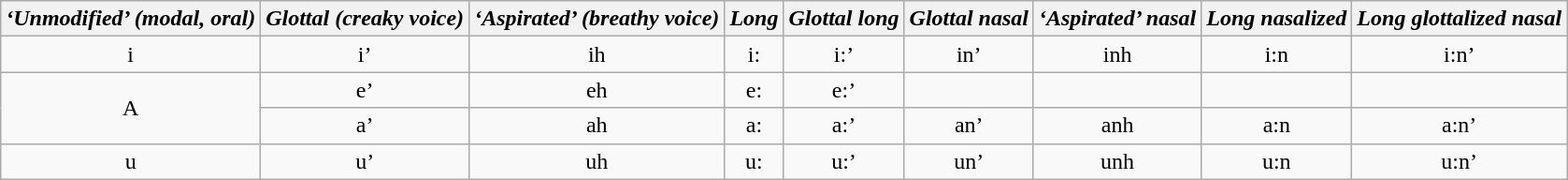<table class="wikitable" style="text-align:center">
<tr>
<th><em>‘Unmodified’ (modal, oral)</em></th>
<th><em>Glottal (creaky voice)</em></th>
<th><em>‘Aspirated’ (breathy voice)</em></th>
<th><em>Long</em></th>
<th><em>Glottal long</em></th>
<th><em>Glottal nasal</em></th>
<th><em>‘Aspirated’ nasal</em></th>
<th><em>Long nasalized</em></th>
<th><em>Long glottalized nasal</em></th>
</tr>
<tr>
<td>i</td>
<td>i’</td>
<td>ih</td>
<td>i:</td>
<td>i:’</td>
<td>in’</td>
<td>inh</td>
<td>i:n</td>
<td>i:n’</td>
</tr>
<tr>
<td rowspan="2">A</td>
<td>e’</td>
<td>eh</td>
<td>e:</td>
<td>e:’</td>
<td></td>
<td></td>
<td></td>
<td></td>
</tr>
<tr>
<td>a’</td>
<td>ah</td>
<td>a:</td>
<td>a:’</td>
<td>an’</td>
<td>anh</td>
<td>a:n</td>
<td>a:n’</td>
</tr>
<tr>
<td>u</td>
<td>u’</td>
<td>uh</td>
<td>u:</td>
<td>u:’</td>
<td>un’</td>
<td>unh</td>
<td>u:n</td>
<td>u:n’</td>
</tr>
</table>
